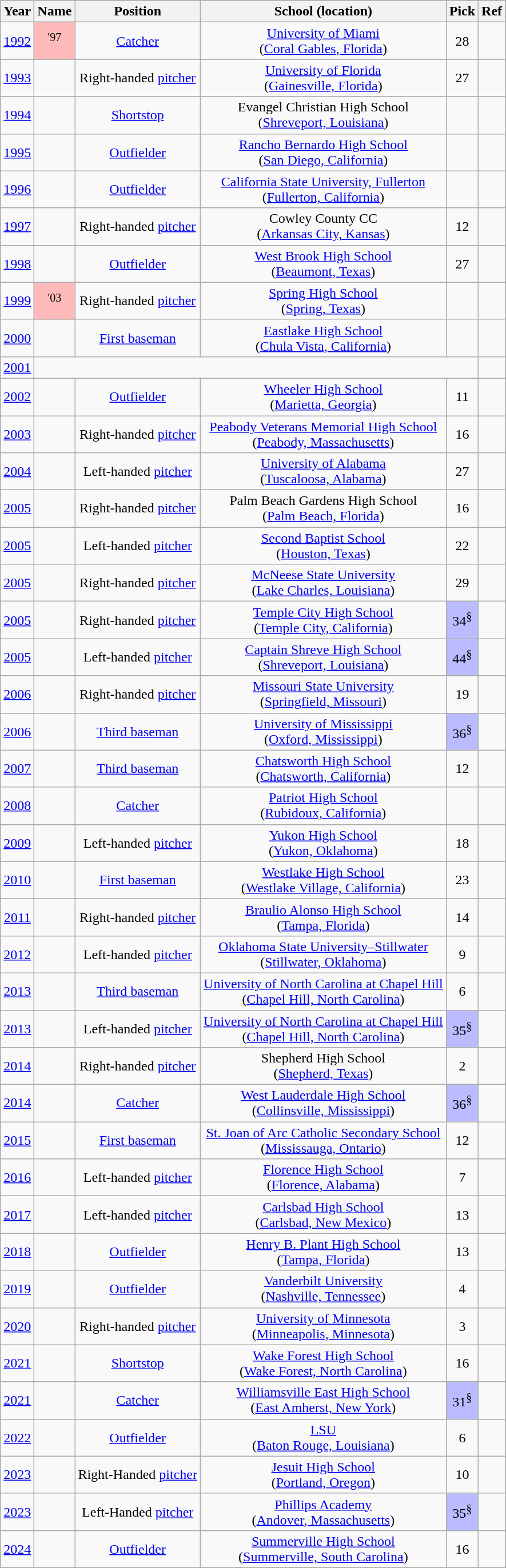<table class="wikitable sortable" style="text-align:center;" border="1">
<tr>
<th>Year</th>
<th>Name</th>
<th>Position</th>
<th class="unsortable">School (location)</th>
<th>Pick</th>
<th class="unsortable">Ref</th>
</tr>
<tr>
<td><a href='#'>1992</a></td>
<td bgcolor="#ffbbbb"><sup>'97</sup></td>
<td><a href='#'>Catcher</a></td>
<td><a href='#'>University of Miami</a><br>(<a href='#'>Coral Gables, Florida</a>)</td>
<td>28</td>
<td></td>
</tr>
<tr>
<td><a href='#'>1993</a></td>
<td></td>
<td>Right-handed <a href='#'>pitcher</a></td>
<td><a href='#'>University of Florida</a><br>(<a href='#'>Gainesville, Florida</a>)</td>
<td>27</td>
<td></td>
</tr>
<tr>
<td><a href='#'>1994</a></td>
<td></td>
<td><a href='#'>Shortstop</a></td>
<td>Evangel Christian High School<br>(<a href='#'>Shreveport, Louisiana</a>)</td>
<td></td>
<td></td>
</tr>
<tr>
<td><a href='#'>1995</a></td>
<td></td>
<td><a href='#'>Outfielder</a></td>
<td><a href='#'>Rancho Bernardo High School</a><br>(<a href='#'>San Diego, California</a>)</td>
<td></td>
<td></td>
</tr>
<tr>
<td><a href='#'>1996</a></td>
<td></td>
<td><a href='#'>Outfielder</a></td>
<td><a href='#'>California State University, Fullerton</a><br>(<a href='#'>Fullerton, California</a>)</td>
<td></td>
<td></td>
</tr>
<tr>
<td><a href='#'>1997</a></td>
<td></td>
<td>Right-handed <a href='#'>pitcher</a></td>
<td>Cowley County CC<br>(<a href='#'>Arkansas City, Kansas</a>)</td>
<td>12</td>
<td></td>
</tr>
<tr>
<td><a href='#'>1998</a></td>
<td></td>
<td><a href='#'>Outfielder</a></td>
<td><a href='#'>West Brook High School</a><br>(<a href='#'>Beaumont, Texas</a>)</td>
<td>27</td>
<td></td>
</tr>
<tr>
<td><a href='#'>1999</a></td>
<td bgcolor="#ffbbbb"><sup>'03</sup></td>
<td>Right-handed <a href='#'>pitcher</a></td>
<td><a href='#'>Spring High School</a><br>(<a href='#'>Spring, Texas</a>)</td>
<td></td>
<td></td>
</tr>
<tr>
<td><a href='#'>2000</a></td>
<td></td>
<td><a href='#'>First baseman</a></td>
<td><a href='#'>Eastlake High School</a><br>(<a href='#'>Chula Vista, California</a>)</td>
<td></td>
<td></td>
</tr>
<tr>
<td><a href='#'>2001</a></td>
<td colspan="4"></td>
<td></td>
</tr>
<tr>
<td><a href='#'>2002</a></td>
<td></td>
<td><a href='#'>Outfielder</a></td>
<td><a href='#'>Wheeler High School</a><br>(<a href='#'>Marietta, Georgia</a>)</td>
<td>11</td>
<td></td>
</tr>
<tr>
<td><a href='#'>2003</a></td>
<td></td>
<td>Right-handed <a href='#'>pitcher</a></td>
<td><a href='#'>Peabody Veterans Memorial High School</a><br>(<a href='#'>Peabody, Massachusetts</a>)</td>
<td>16</td>
<td></td>
</tr>
<tr>
<td><a href='#'>2004</a></td>
<td></td>
<td>Left-handed <a href='#'>pitcher</a></td>
<td><a href='#'>University of Alabama</a><br>(<a href='#'>Tuscaloosa, Alabama</a>)</td>
<td>27</td>
<td></td>
</tr>
<tr>
<td><a href='#'>2005</a></td>
<td></td>
<td>Right-handed <a href='#'>pitcher</a></td>
<td>Palm Beach Gardens High School<br>(<a href='#'>Palm Beach, Florida</a>)</td>
<td>16</td>
<td></td>
</tr>
<tr>
<td><a href='#'>2005</a></td>
<td></td>
<td>Left-handed <a href='#'>pitcher</a></td>
<td><a href='#'>Second Baptist School</a><br>(<a href='#'>Houston, Texas</a>)</td>
<td>22</td>
<td></td>
</tr>
<tr>
<td><a href='#'>2005</a></td>
<td></td>
<td>Right-handed <a href='#'>pitcher</a></td>
<td><a href='#'>McNeese State University</a><br>(<a href='#'>Lake Charles, Louisiana</a>)</td>
<td>29</td>
<td></td>
</tr>
<tr>
<td><a href='#'>2005</a></td>
<td></td>
<td>Right-handed <a href='#'>pitcher</a></td>
<td><a href='#'>Temple City High School</a><br>(<a href='#'>Temple City, California</a>)</td>
<td bgcolor="#bbbbff">34<sup>§</sup></td>
<td></td>
</tr>
<tr>
<td><a href='#'>2005</a></td>
<td></td>
<td>Left-handed <a href='#'>pitcher</a></td>
<td><a href='#'>Captain Shreve High School</a><br>(<a href='#'>Shreveport, Louisiana</a>)</td>
<td bgcolor="#bbbbff">44<sup>§</sup></td>
<td></td>
</tr>
<tr>
<td><a href='#'>2006</a></td>
<td></td>
<td>Right-handed <a href='#'>pitcher</a></td>
<td><a href='#'>Missouri State University</a><br>(<a href='#'>Springfield, Missouri</a>)</td>
<td>19</td>
<td></td>
</tr>
<tr>
<td><a href='#'>2006</a></td>
<td></td>
<td><a href='#'>Third baseman</a></td>
<td><a href='#'>University of Mississippi</a><br>(<a href='#'>Oxford, Mississippi</a>)</td>
<td bgcolor="#bbbbff">36<sup>§</sup></td>
<td></td>
</tr>
<tr>
<td><a href='#'>2007</a></td>
<td></td>
<td><a href='#'>Third baseman</a></td>
<td><a href='#'>Chatsworth High School</a><br>(<a href='#'>Chatsworth, California</a>)</td>
<td>12</td>
<td></td>
</tr>
<tr>
<td><a href='#'>2008</a></td>
<td></td>
<td><a href='#'>Catcher</a></td>
<td><a href='#'>Patriot High School</a><br>(<a href='#'>Rubidoux, California</a>)</td>
<td></td>
<td></td>
</tr>
<tr>
<td><a href='#'>2009</a></td>
<td></td>
<td>Left-handed <a href='#'>pitcher</a></td>
<td><a href='#'>Yukon High School</a><br>(<a href='#'>Yukon, Oklahoma</a>)</td>
<td>18</td>
<td></td>
</tr>
<tr>
<td><a href='#'>2010</a></td>
<td></td>
<td><a href='#'>First baseman</a></td>
<td><a href='#'>Westlake High School</a><br>(<a href='#'>Westlake Village, California</a>)</td>
<td>23</td>
<td></td>
</tr>
<tr>
<td><a href='#'>2011</a></td>
<td></td>
<td>Right-handed <a href='#'>pitcher</a></td>
<td><a href='#'>Braulio Alonso High School</a><br>(<a href='#'>Tampa, Florida</a>)</td>
<td>14</td>
<td></td>
</tr>
<tr>
<td><a href='#'>2012</a></td>
<td></td>
<td>Left-handed <a href='#'>pitcher</a></td>
<td><a href='#'>Oklahoma State University–Stillwater</a><br>(<a href='#'>Stillwater, Oklahoma</a>)</td>
<td>9</td>
<td></td>
</tr>
<tr>
<td><a href='#'>2013</a></td>
<td></td>
<td><a href='#'>Third baseman</a></td>
<td><a href='#'>University of North Carolina at Chapel Hill</a><br>(<a href='#'>Chapel Hill, North Carolina</a>)</td>
<td>6</td>
<td></td>
</tr>
<tr>
<td><a href='#'>2013</a></td>
<td></td>
<td>Left-handed <a href='#'>pitcher</a></td>
<td><a href='#'>University of North Carolina at Chapel Hill</a><br>(<a href='#'>Chapel Hill, North Carolina</a>)</td>
<td bgcolor="#bbbbff">35<sup>§</sup></td>
<td></td>
</tr>
<tr>
<td><a href='#'>2014</a></td>
<td></td>
<td>Right-handed <a href='#'>pitcher</a></td>
<td>Shepherd High School<br>(<a href='#'>Shepherd, Texas</a>)</td>
<td>2</td>
<td></td>
</tr>
<tr>
<td><a href='#'>2014</a></td>
<td></td>
<td><a href='#'>Catcher</a></td>
<td><a href='#'>West Lauderdale High School</a><br>(<a href='#'>Collinsville, Mississippi</a>)</td>
<td bgcolor="#bbbbff">36<sup>§</sup></td>
<td></td>
</tr>
<tr>
<td><a href='#'>2015</a></td>
<td></td>
<td><a href='#'>First baseman</a></td>
<td><a href='#'>St. Joan of Arc Catholic Secondary School</a><br>(<a href='#'>Mississauga, Ontario</a>)</td>
<td>12</td>
<td></td>
</tr>
<tr>
<td><a href='#'>2016</a></td>
<td></td>
<td>Left-handed <a href='#'>pitcher</a></td>
<td><a href='#'>Florence High School</a><br>(<a href='#'>Florence, Alabama</a>)</td>
<td>7</td>
<td></td>
</tr>
<tr>
<td><a href='#'>2017</a></td>
<td></td>
<td>Left-handed <a href='#'>pitcher</a></td>
<td><a href='#'>Carlsbad High School</a><br>(<a href='#'>Carlsbad, New Mexico</a>)</td>
<td>13</td>
<td></td>
</tr>
<tr>
<td><a href='#'>2018</a></td>
<td></td>
<td><a href='#'>Outfielder</a></td>
<td><a href='#'>Henry B. Plant High School</a><br>(<a href='#'>Tampa, Florida</a>)</td>
<td>13</td>
<td></td>
</tr>
<tr>
<td><a href='#'>2019</a></td>
<td></td>
<td><a href='#'>Outfielder</a></td>
<td><a href='#'>Vanderbilt University</a><br>(<a href='#'>Nashville, Tennessee</a>)</td>
<td>4</td>
<td></td>
</tr>
<tr>
<td><a href='#'>2020</a></td>
<td></td>
<td>Right-handed <a href='#'>pitcher</a></td>
<td><a href='#'>University of Minnesota</a><br>(<a href='#'>Minneapolis, Minnesota</a>)</td>
<td>3</td>
<td></td>
</tr>
<tr>
<td><a href='#'>2021</a></td>
<td></td>
<td><a href='#'>Shortstop</a></td>
<td><a href='#'>Wake Forest High School</a><br>(<a href='#'>Wake Forest, North Carolina</a>)</td>
<td>16</td>
<td></td>
</tr>
<tr>
<td><a href='#'>2021</a></td>
<td></td>
<td><a href='#'>Catcher</a></td>
<td><a href='#'>Williamsville East High School</a><br>(<a href='#'>East Amherst, New York</a>)</td>
<td bgcolor="#bbbbff">31<sup>§</sup></td>
<td></td>
</tr>
<tr>
<td><a href='#'>2022</a></td>
<td></td>
<td><a href='#'>Outfielder</a></td>
<td><a href='#'>LSU</a><br>(<a href='#'>Baton Rouge, Louisiana</a>)</td>
<td>6</td>
<td></td>
</tr>
<tr>
<td><a href='#'>2023</a></td>
<td></td>
<td>Right-Handed <a href='#'>pitcher</a></td>
<td><a href='#'>Jesuit High School</a><br>(<a href='#'>Portland, Oregon</a>)</td>
<td>10</td>
<td></td>
</tr>
<tr>
<td><a href='#'>2023</a></td>
<td></td>
<td>Left-Handed <a href='#'>pitcher</a></td>
<td><a href='#'>Phillips Academy</a><br>(<a href='#'>Andover, Massachusetts</a>)</td>
<td bgcolor="#bbbbff">35<sup>§</sup></td>
<td></td>
</tr>
<tr>
<td><a href='#'>2024</a></td>
<td></td>
<td><a href='#'>Outfielder</a></td>
<td><a href='#'>Summerville High School</a><br>(<a href='#'>Summerville, South Carolina</a>)</td>
<td>16</td>
<td></td>
</tr>
</table>
